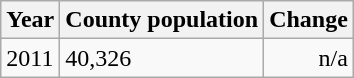<table class="wikitable">
<tr>
<th>Year</th>
<th>County population</th>
<th>Change</th>
</tr>
<tr>
<td>2011</td>
<td>40,326</td>
<td align="right">n/a</td>
</tr>
</table>
